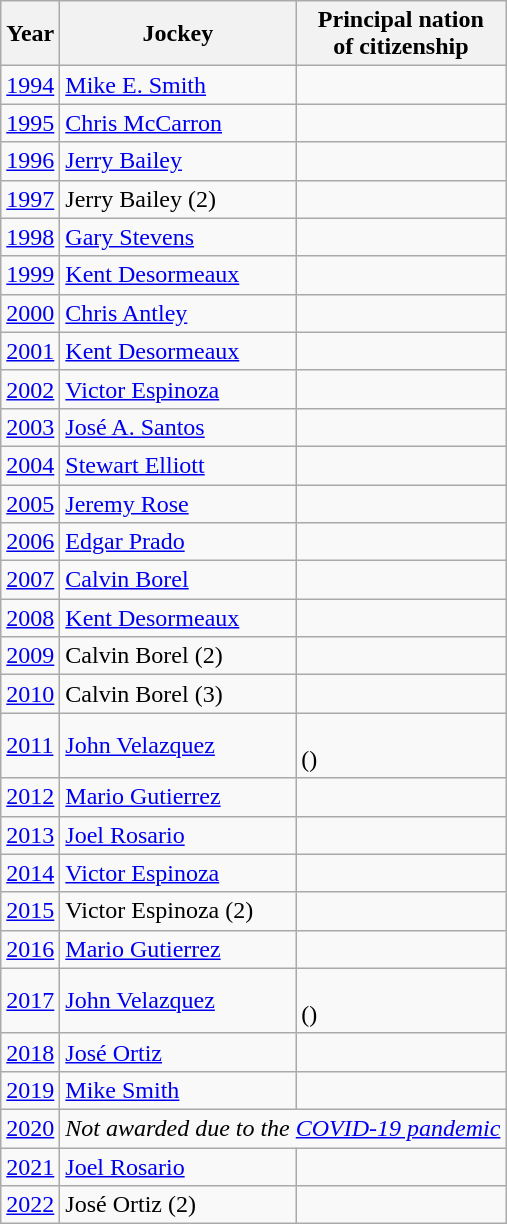<table class="wikitable">
<tr style="white-space: nowrap;">
<th>Year</th>
<th>Jockey</th>
<th>Principal nation<br>of citizenship</th>
</tr>
<tr>
<td><a href='#'>1994</a></td>
<td><a href='#'>Mike E. Smith</a></td>
<td></td>
</tr>
<tr>
<td><a href='#'>1995</a></td>
<td><a href='#'>Chris McCarron</a></td>
<td></td>
</tr>
<tr>
<td><a href='#'>1996</a></td>
<td><a href='#'>Jerry Bailey</a></td>
<td></td>
</tr>
<tr>
<td><a href='#'>1997</a></td>
<td>Jerry Bailey (2)</td>
<td></td>
</tr>
<tr>
<td><a href='#'>1998</a></td>
<td><a href='#'>Gary Stevens</a></td>
<td></td>
</tr>
<tr>
<td><a href='#'>1999</a></td>
<td><a href='#'>Kent Desormeaux</a></td>
<td></td>
</tr>
<tr>
<td><a href='#'>2000</a></td>
<td><a href='#'>Chris Antley</a></td>
<td></td>
</tr>
<tr>
<td><a href='#'>2001</a></td>
<td><a href='#'>Kent Desormeaux</a></td>
<td></td>
</tr>
<tr>
<td><a href='#'>2002</a></td>
<td><a href='#'>Victor Espinoza</a></td>
<td></td>
</tr>
<tr>
<td><a href='#'>2003</a></td>
<td><a href='#'>José A. Santos</a></td>
<td></td>
</tr>
<tr>
<td><a href='#'>2004</a></td>
<td><a href='#'>Stewart Elliott</a></td>
<td></td>
</tr>
<tr>
<td><a href='#'>2005</a></td>
<td><a href='#'>Jeremy Rose</a></td>
<td></td>
</tr>
<tr>
<td><a href='#'>2006</a></td>
<td><a href='#'>Edgar Prado</a></td>
<td></td>
</tr>
<tr>
<td><a href='#'>2007</a></td>
<td><a href='#'>Calvin Borel</a></td>
<td></td>
</tr>
<tr>
<td><a href='#'>2008</a></td>
<td><a href='#'>Kent Desormeaux</a></td>
<td></td>
</tr>
<tr>
<td><a href='#'>2009</a></td>
<td>Calvin Borel (2)</td>
<td></td>
</tr>
<tr>
<td><a href='#'>2010</a></td>
<td>Calvin Borel (3)</td>
<td></td>
</tr>
<tr>
<td><a href='#'>2011</a></td>
<td><a href='#'>John Velazquez</a></td>
<td><br>()</td>
</tr>
<tr>
<td><a href='#'>2012</a></td>
<td><a href='#'>Mario Gutierrez</a></td>
<td></td>
</tr>
<tr>
<td><a href='#'>2013</a></td>
<td><a href='#'>Joel Rosario</a></td>
<td></td>
</tr>
<tr>
<td><a href='#'>2014</a></td>
<td><a href='#'>Victor Espinoza</a></td>
<td></td>
</tr>
<tr>
<td><a href='#'>2015</a></td>
<td>Victor Espinoza (2)</td>
<td></td>
</tr>
<tr>
<td><a href='#'>2016</a></td>
<td><a href='#'>Mario Gutierrez</a></td>
<td></td>
</tr>
<tr>
<td><a href='#'>2017</a></td>
<td><a href='#'>John Velazquez</a></td>
<td><br>()</td>
</tr>
<tr>
<td><a href='#'>2018</a></td>
<td><a href='#'>José Ortiz</a></td>
<td></td>
</tr>
<tr>
<td><a href='#'>2019</a></td>
<td><a href='#'>Mike Smith</a></td>
<td></td>
</tr>
<tr>
<td><a href='#'>2020</a></td>
<td colspan=2 align=center><em>Not awarded due to the <a href='#'>COVID-19 pandemic</a></em></td>
</tr>
<tr>
<td><a href='#'>2021</a></td>
<td><a href='#'>Joel Rosario</a></td>
<td></td>
</tr>
<tr>
<td><a href='#'>2022</a></td>
<td>José Ortiz (2)</td>
<td></td>
</tr>
</table>
